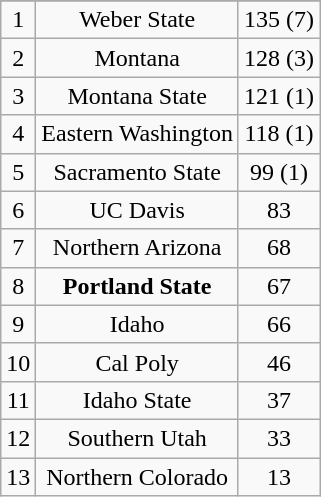<table class="wikitable" style="display: inline-table;">
<tr align="center">
</tr>
<tr align="center">
<td>1</td>
<td>Weber State</td>
<td>135 (7)</td>
</tr>
<tr align="center">
<td>2</td>
<td>Montana</td>
<td>128 (3)</td>
</tr>
<tr align="center">
<td>3</td>
<td>Montana State</td>
<td>121 (1)</td>
</tr>
<tr align="center">
<td>4</td>
<td>Eastern Washington</td>
<td>118 (1)</td>
</tr>
<tr align="center">
<td>5</td>
<td>Sacramento State</td>
<td>99 (1)</td>
</tr>
<tr align="center">
<td>6</td>
<td>UC Davis</td>
<td>83</td>
</tr>
<tr align="center">
<td>7</td>
<td>Northern Arizona</td>
<td>68</td>
</tr>
<tr align="center">
<td>8</td>
<td><strong>Portland State</strong></td>
<td>67</td>
</tr>
<tr align="center">
<td>9</td>
<td>Idaho</td>
<td>66</td>
</tr>
<tr align="center">
<td>10</td>
<td>Cal Poly</td>
<td>46</td>
</tr>
<tr align="center">
<td>11</td>
<td>Idaho State</td>
<td>37</td>
</tr>
<tr align="center">
<td>12</td>
<td>Southern Utah</td>
<td>33</td>
</tr>
<tr align="center">
<td>13</td>
<td>Northern Colorado</td>
<td>13</td>
</tr>
</table>
